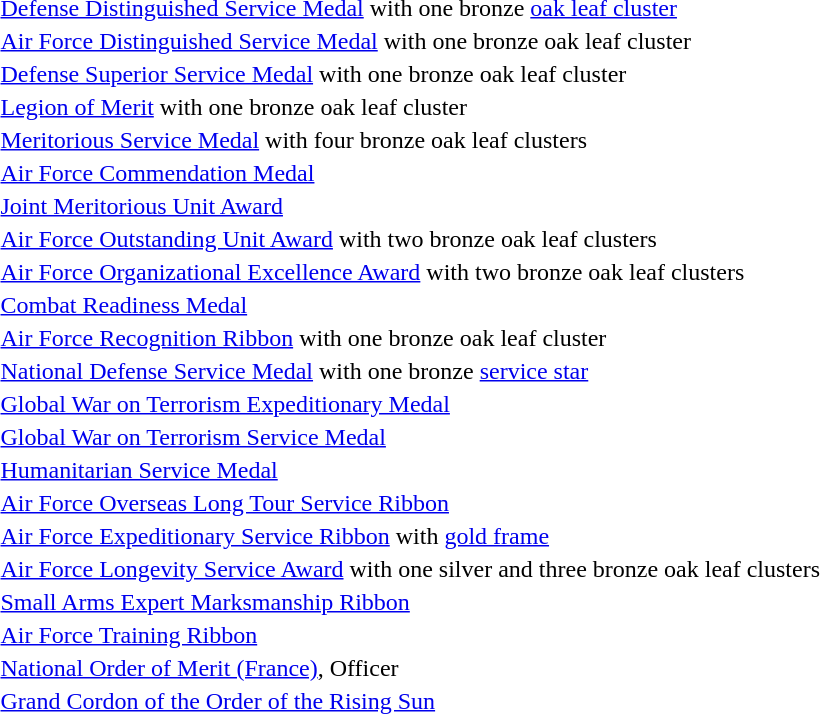<table>
<tr>
<td></td>
<td><a href='#'>Defense Distinguished Service Medal</a> with one bronze <a href='#'>oak leaf cluster</a></td>
</tr>
<tr>
<td></td>
<td><a href='#'>Air Force Distinguished Service Medal</a> with one bronze oak leaf cluster</td>
</tr>
<tr>
<td></td>
<td><a href='#'>Defense Superior Service Medal</a> with one bronze oak leaf cluster</td>
</tr>
<tr>
<td></td>
<td><a href='#'>Legion of Merit</a> with one bronze oak leaf cluster</td>
</tr>
<tr>
<td></td>
<td><a href='#'>Meritorious Service Medal</a> with four bronze oak leaf clusters</td>
</tr>
<tr>
<td></td>
<td><a href='#'>Air Force Commendation Medal</a></td>
</tr>
<tr>
<td></td>
<td><a href='#'>Joint Meritorious Unit Award</a></td>
</tr>
<tr>
<td></td>
<td><a href='#'>Air Force Outstanding Unit Award</a> with two bronze oak leaf clusters</td>
</tr>
<tr>
<td></td>
<td><a href='#'>Air Force Organizational Excellence Award</a> with two bronze oak leaf clusters</td>
</tr>
<tr>
<td></td>
<td><a href='#'>Combat Readiness Medal</a></td>
</tr>
<tr>
<td></td>
<td><a href='#'>Air Force Recognition Ribbon</a> with one bronze oak leaf cluster</td>
</tr>
<tr>
<td></td>
<td><a href='#'>National Defense Service Medal</a> with one bronze <a href='#'>service star</a></td>
</tr>
<tr>
<td></td>
<td><a href='#'>Global War on Terrorism Expeditionary Medal</a></td>
</tr>
<tr>
<td></td>
<td><a href='#'>Global War on Terrorism Service Medal</a></td>
</tr>
<tr>
<td></td>
<td><a href='#'>Humanitarian Service Medal</a></td>
</tr>
<tr>
<td></td>
<td><a href='#'>Air Force Overseas Long Tour Service Ribbon</a></td>
</tr>
<tr>
<td></td>
<td><a href='#'>Air Force Expeditionary Service Ribbon</a> with <a href='#'>gold frame</a></td>
</tr>
<tr>
<td></td>
<td><a href='#'>Air Force Longevity Service Award</a> with one silver and three bronze oak leaf clusters</td>
</tr>
<tr>
<td></td>
<td><a href='#'>Small Arms Expert Marksmanship Ribbon</a></td>
</tr>
<tr>
<td></td>
<td><a href='#'>Air Force Training Ribbon</a></td>
</tr>
<tr>
<td></td>
<td><a href='#'>National Order of Merit (France)</a>, Officer</td>
</tr>
<tr>
<td></td>
<td><a href='#'>Grand Cordon of the Order of the Rising Sun</a></td>
</tr>
</table>
